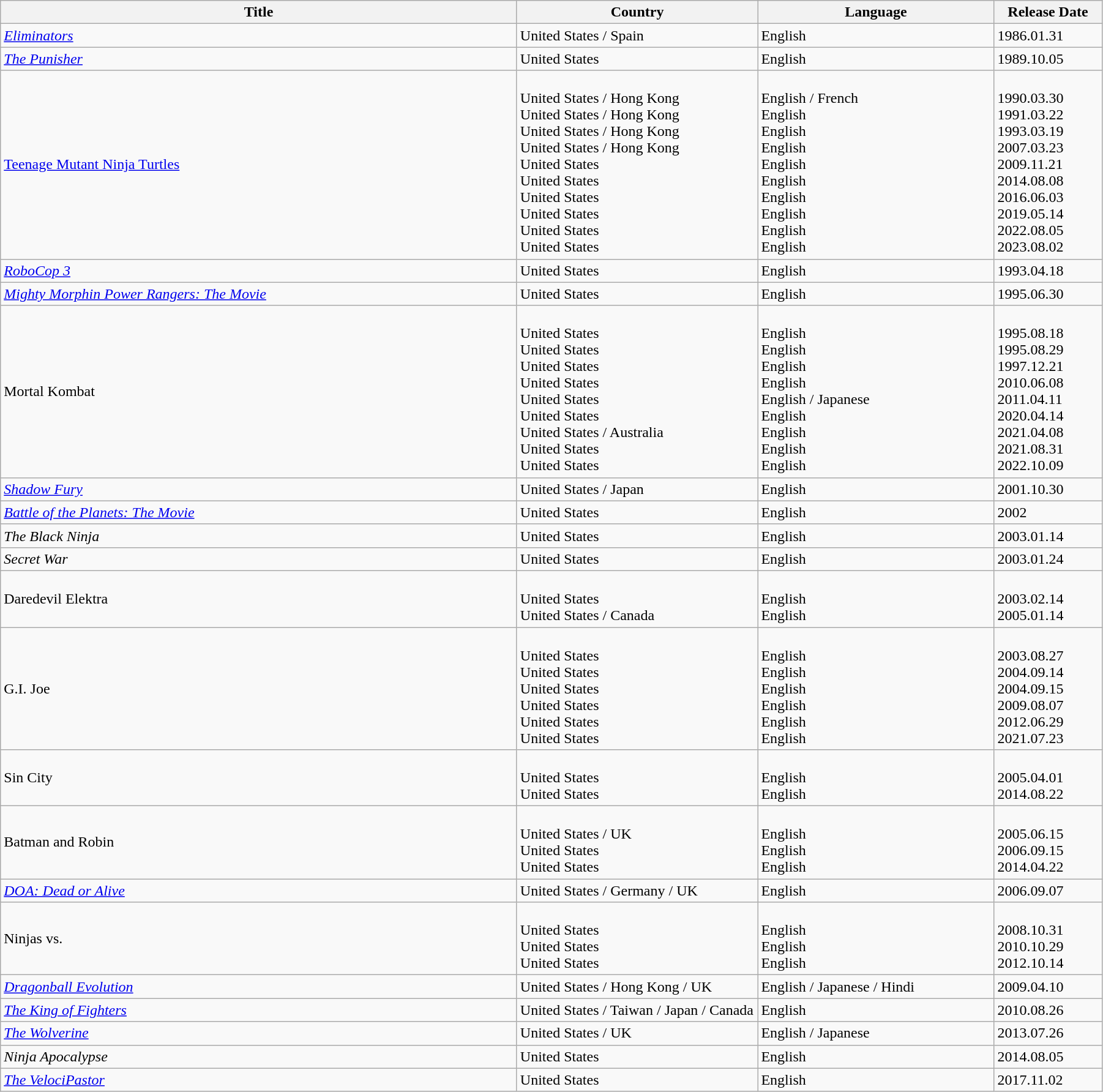<table class="wikitable">
<tr>
<th width="555">Title</th>
<th width="255">Country</th>
<th width="250">Language</th>
<th width="110">Release Date</th>
</tr>
<tr>
<td><em><a href='#'>Eliminators</a></em></td>
<td>United States / Spain</td>
<td>English</td>
<td>1986.01.31</td>
</tr>
<tr>
<td><em><a href='#'>The Punisher</a></em></td>
<td>United States</td>
<td>English</td>
<td>1989.10.05</td>
</tr>
<tr>
<td><a href='#'>Teenage Mutant Ninja Turtles</a><br></td>
<td><br>United States / Hong Kong<br>United States / Hong Kong<br>United States / Hong Kong<br>United States / Hong Kong<br>United States<br>United States<br>United States<br>United States<br>United States<br>United States</td>
<td><br>English / French<br>English<br>English<br>English<br>English<br>English<br>English<br>English<br>English<br>English</td>
<td><br>1990.03.30<br>1991.03.22<br>1993.03.19<br>2007.03.23<br>2009.11.21<br>2014.08.08<br>2016.06.03<br>2019.05.14<br>2022.08.05<br>2023.08.02</td>
</tr>
<tr>
<td><em><a href='#'>RoboCop 3</a></em></td>
<td>United States</td>
<td>English</td>
<td>1993.04.18</td>
</tr>
<tr>
<td><em><a href='#'>Mighty Morphin Power Rangers: The Movie</a></em></td>
<td>United States</td>
<td>English</td>
<td>1995.06.30</td>
</tr>
<tr>
<td>Mortal Kombat <br></td>
<td><br>United States<br>United States<br>United States<br>United States<br>United States<br>United States<br>United States / Australia<br>United States<br>United States</td>
<td><br>English<br>English<br>English<br>English<br>English / Japanese<br>English<br>English<br>English<br>English</td>
<td><br>1995.08.18<br>1995.08.29<br>1997.12.21<br>2010.06.08<br>2011.04.11<br>2020.04.14<br>2021.04.08<br>2021.08.31<br>2022.10.09</td>
</tr>
<tr>
<td><em><a href='#'>Shadow Fury</a></em></td>
<td>United States / Japan</td>
<td>English</td>
<td>2001.10.30</td>
</tr>
<tr>
<td><em><a href='#'>Battle of the Planets: The Movie</a></em> </td>
<td>United States</td>
<td>English</td>
<td>2002</td>
</tr>
<tr>
<td><em>The Black Ninja</em></td>
<td>United States</td>
<td>English</td>
<td>2003.01.14</td>
</tr>
<tr>
<td><em>Secret War</em></td>
<td>United States</td>
<td>English</td>
<td>2003.01.24</td>
</tr>
<tr>
<td>Daredevil  Elektra<br></td>
<td><br>United States<br>United States / Canada</td>
<td><br>English<br>English</td>
<td><br>2003.02.14<br>2005.01.14</td>
</tr>
<tr>
<td>G.I. Joe<br></td>
<td><br>United States<br>United States<br>United States<br>United States<br>United States<br>United States</td>
<td><br>English<br>English<br>English<br>English<br>English<br>English</td>
<td><br>2003.08.27<br>2004.09.14<br>2004.09.15<br>2009.08.07<br>2012.06.29<br>2021.07.23</td>
</tr>
<tr>
<td>Sin City<br></td>
<td><br>United States<br>United States</td>
<td><br>English<br>English</td>
<td><br>2005.04.01<br>2014.08.22</td>
</tr>
<tr>
<td>Batman and Robin<br></td>
<td><br>United States / UK<br>United States<br>United States</td>
<td><br>English<br>English<br>English</td>
<td><br>2005.06.15<br>2006.09.15<br>2014.04.22</td>
</tr>
<tr>
<td><em><a href='#'>DOA: Dead or Alive</a></em> </td>
<td>United States / Germany / UK</td>
<td>English</td>
<td>2006.09.07</td>
</tr>
<tr>
<td>Ninjas vs.<br></td>
<td><br>United States<br>United States<br>United States</td>
<td><br>English<br>English<br>English</td>
<td><br>2008.10.31<br>2010.10.29<br>2012.10.14</td>
</tr>
<tr>
<td><em><a href='#'>Dragonball Evolution</a></em> </td>
<td>United States / Hong Kong / UK</td>
<td>English / Japanese / Hindi</td>
<td>2009.04.10</td>
</tr>
<tr>
<td><em><a href='#'>The King of Fighters</a></em> </td>
<td>United States / Taiwan / Japan / Canada</td>
<td>English</td>
<td>2010.08.26</td>
</tr>
<tr>
<td><em><a href='#'>The Wolverine</a></em></td>
<td>United States / UK</td>
<td>English / Japanese</td>
<td>2013.07.26</td>
</tr>
<tr>
<td><em>Ninja Apocalypse</em></td>
<td>United States</td>
<td>English</td>
<td>2014.08.05</td>
</tr>
<tr>
<td><em><a href='#'>The VelociPastor</a></em></td>
<td>United States</td>
<td>English</td>
<td>2017.11.02</td>
</tr>
</table>
